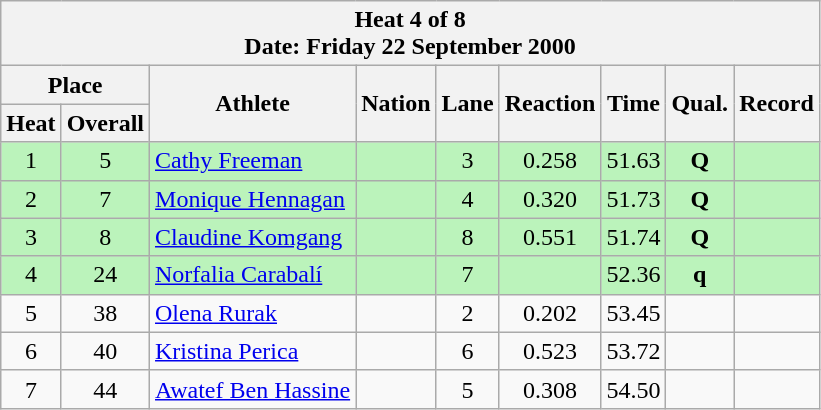<table class="wikitable sortable">
<tr>
<th colspan=9>Heat 4 of 8 <br> Date: Friday 22 September 2000 <br></th>
</tr>
<tr>
<th colspan=2>Place</th>
<th rowspan=2>Athlete</th>
<th rowspan=2>Nation</th>
<th rowspan=2>Lane</th>
<th rowspan=2>Reaction</th>
<th rowspan=2>Time</th>
<th rowspan=2>Qual.</th>
<th rowspan=2>Record</th>
</tr>
<tr>
<th>Heat</th>
<th>Overall</th>
</tr>
<tr bgcolor = "bbf3bb">
<td align="center">1</td>
<td align="center">5</td>
<td align="left"><a href='#'>Cathy Freeman</a></td>
<td align="left"></td>
<td align="center">3</td>
<td align="center">0.258</td>
<td align="center">51.63</td>
<td align="center"><strong>Q </strong></td>
<td align="center"></td>
</tr>
<tr bgcolor = "bbf3bb">
<td align="center">2</td>
<td align="center">7</td>
<td align="left"><a href='#'>Monique Hennagan</a></td>
<td align="left"></td>
<td align="center">4</td>
<td align="center">0.320</td>
<td align="center">51.73</td>
<td align="center"><strong>Q </strong></td>
<td align="center"></td>
</tr>
<tr bgcolor = "bbf3bb">
<td align="center">3</td>
<td align="center">8</td>
<td align="left"><a href='#'>Claudine Komgang</a></td>
<td align="left"></td>
<td align="center">8</td>
<td align="center">0.551</td>
<td align="center">51.74</td>
<td align="center"><strong>Q</strong></td>
<td align="center"></td>
</tr>
<tr bgcolor = "bbf3bb">
<td align="center">4</td>
<td align="center">24</td>
<td align="left"><a href='#'>Norfalia Carabalí</a></td>
<td align="left"></td>
<td align="center">7</td>
<td align="center"></td>
<td align="center">52.36</td>
<td align="center"><strong>q</strong></td>
<td align="center"></td>
</tr>
<tr>
<td align="center">5</td>
<td align="center">38</td>
<td align="left"><a href='#'>Olena Rurak</a></td>
<td align="left"></td>
<td align="center">2</td>
<td align="center">0.202</td>
<td align="center">53.45</td>
<td align="center"></td>
<td align="center"></td>
</tr>
<tr>
<td align="center">6</td>
<td align="center">40</td>
<td align="left"><a href='#'>Kristina Perica</a></td>
<td align="left"></td>
<td align="center">6</td>
<td align="center">0.523</td>
<td align="center">53.72</td>
<td align="center"></td>
<td align="center"></td>
</tr>
<tr>
<td align="center">7</td>
<td align="center">44</td>
<td align="left"><a href='#'>Awatef Ben Hassine</a></td>
<td align="left"></td>
<td align="center">5</td>
<td align="center">0.308</td>
<td align="center">54.50</td>
<td align="center"></td>
<td align="center"></td>
</tr>
</table>
